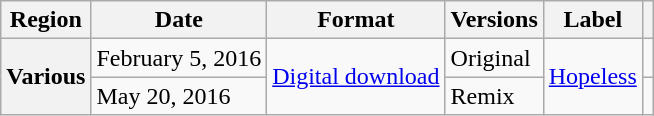<table class="wikitable plainrowheaders">
<tr>
<th scope="col">Region</th>
<th scope="col">Date</th>
<th scope="col">Format</th>
<th scope="col">Versions</th>
<th scope="col">Label</th>
<th scope="col"></th>
</tr>
<tr>
<th scope="row" rowspan="2">Various</th>
<td>February 5, 2016</td>
<td rowspan="2"><a href='#'>Digital download</a></td>
<td>Original</td>
<td rowspan="2"><a href='#'>Hopeless</a></td>
<td align="center"></td>
</tr>
<tr>
<td>May 20, 2016</td>
<td>Remix</td>
<td align="center"></td>
</tr>
</table>
